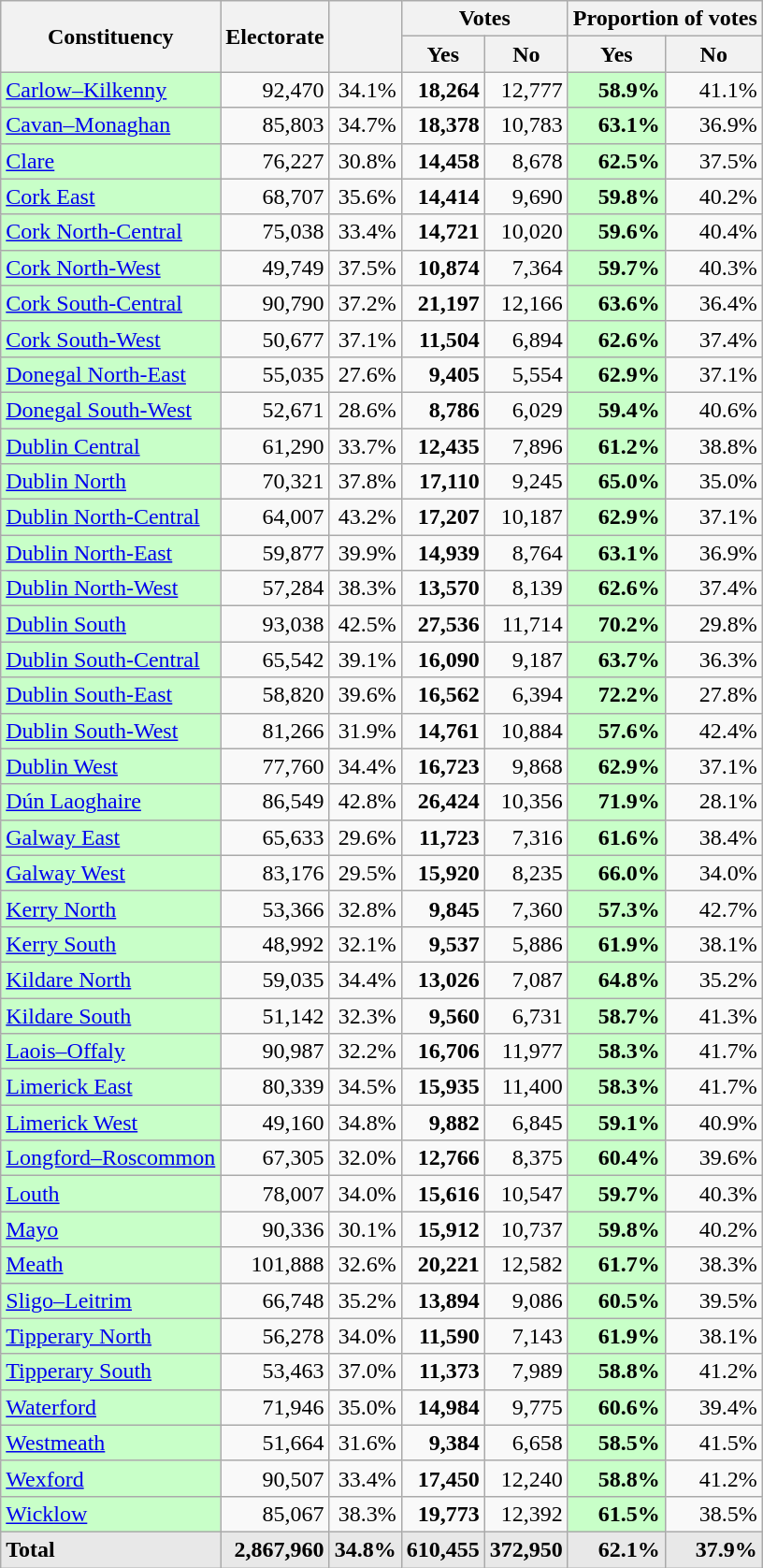<table class="wikitable sortable">
<tr>
<th rowspan=2>Constituency</th>
<th rowspan=2>Electorate</th>
<th rowspan=2></th>
<th colspan=2>Votes</th>
<th colspan=2>Proportion of votes</th>
</tr>
<tr>
<th>Yes</th>
<th>No</th>
<th>Yes</th>
<th>No</th>
</tr>
<tr>
<td style="background:#c8ffc8;"><a href='#'>Carlow–Kilkenny</a></td>
<td style="text-align: right;">92,470</td>
<td style="text-align: right;">34.1%</td>
<td style="text-align: right;"><strong>18,264</strong></td>
<td style="text-align: right;">12,777</td>
<td style="text-align: right; background:#c8ffc8;"><strong>58.9%</strong></td>
<td style="text-align: right;">41.1%</td>
</tr>
<tr>
<td style="background:#c8ffc8;"><a href='#'>Cavan–Monaghan</a></td>
<td style="text-align: right;">85,803</td>
<td style="text-align: right;">34.7%</td>
<td style="text-align: right;"><strong>18,378</strong></td>
<td style="text-align: right;">10,783</td>
<td style="text-align: right; background:#c8ffc8;"><strong>63.1%</strong></td>
<td style="text-align: right;">36.9%</td>
</tr>
<tr>
<td style="background:#c8ffc8;"><a href='#'>Clare</a></td>
<td style="text-align: right;">76,227</td>
<td style="text-align: right;">30.8%</td>
<td style="text-align: right;"><strong>14,458</strong></td>
<td style="text-align: right;">8,678</td>
<td style="text-align: right; background:#c8ffc8;"><strong>62.5%</strong></td>
<td style="text-align: right;">37.5%</td>
</tr>
<tr>
<td style="background:#c8ffc8;"><a href='#'>Cork East</a></td>
<td style="text-align: right;">68,707</td>
<td style="text-align: right;">35.6%</td>
<td style="text-align: right;"><strong>14,414</strong></td>
<td style="text-align: right;">9,690</td>
<td style="text-align: right; background:#c8ffc8;"><strong>59.8%</strong></td>
<td style="text-align: right;">40.2%</td>
</tr>
<tr>
<td style="background:#c8ffc8;"><a href='#'>Cork North-Central</a></td>
<td style="text-align: right;">75,038</td>
<td style="text-align: right;">33.4%</td>
<td style="text-align: right;"><strong>14,721</strong></td>
<td style="text-align: right;">10,020</td>
<td style="text-align: right; background:#c8ffc8;"><strong>59.6%</strong></td>
<td style="text-align: right;">40.4%</td>
</tr>
<tr>
<td style="background:#c8ffc8;"><a href='#'>Cork North-West</a></td>
<td style="text-align: right;">49,749</td>
<td style="text-align: right;">37.5%</td>
<td style="text-align: right;"><strong>10,874</strong></td>
<td style="text-align: right;">7,364</td>
<td style="text-align: right; background:#c8ffc8;"><strong>59.7%</strong></td>
<td style="text-align: right;">40.3%</td>
</tr>
<tr>
<td style="background:#c8ffc8;"><a href='#'>Cork South-Central</a></td>
<td style="text-align: right;">90,790</td>
<td style="text-align: right;">37.2%</td>
<td style="text-align: right;"><strong>21,197</strong></td>
<td style="text-align: right;">12,166</td>
<td style="text-align: right; background:#c8ffc8;"><strong>63.6%</strong></td>
<td style="text-align: right;">36.4%</td>
</tr>
<tr>
<td style="background:#c8ffc8;"><a href='#'>Cork South-West</a></td>
<td style="text-align: right;">50,677</td>
<td style="text-align: right;">37.1%</td>
<td style="text-align: right;"><strong>11,504</strong></td>
<td style="text-align: right;">6,894</td>
<td style="text-align: right; background:#c8ffc8;"><strong>62.6%</strong></td>
<td style="text-align: right;">37.4%</td>
</tr>
<tr>
<td style="background:#c8ffc8;"><a href='#'>Donegal North-East</a></td>
<td style="text-align: right;">55,035</td>
<td style="text-align: right;">27.6%</td>
<td style="text-align: right;"><strong>9,405</strong></td>
<td style="text-align: right;">5,554</td>
<td style="text-align: right; background:#c8ffc8;"><strong>62.9%</strong></td>
<td style="text-align: right;">37.1%</td>
</tr>
<tr>
<td style="background:#c8ffc8;"><a href='#'>Donegal South-West</a></td>
<td style="text-align: right;">52,671</td>
<td style="text-align: right;">28.6%</td>
<td style="text-align: right;"><strong>8,786</strong></td>
<td style="text-align: right;">6,029</td>
<td style="text-align: right; background:#c8ffc8;"><strong>59.4%</strong></td>
<td style="text-align: right;">40.6%</td>
</tr>
<tr>
<td style="background:#c8ffc8;"><a href='#'>Dublin Central</a></td>
<td style="text-align: right;">61,290</td>
<td style="text-align: right;">33.7%</td>
<td style="text-align: right;"><strong>12,435</strong></td>
<td style="text-align: right;">7,896</td>
<td style="text-align: right; background:#c8ffc8;"><strong>61.2%</strong></td>
<td style="text-align: right;">38.8%</td>
</tr>
<tr>
<td style="background:#c8ffc8;"><a href='#'>Dublin North</a></td>
<td style="text-align: right;">70,321</td>
<td style="text-align: right;">37.8%</td>
<td style="text-align: right;"><strong>17,110</strong></td>
<td style="text-align: right;">9,245</td>
<td style="text-align: right; background:#c8ffc8;"><strong>65.0%</strong></td>
<td style="text-align: right;">35.0%</td>
</tr>
<tr>
<td style="background:#c8ffc8;"><a href='#'>Dublin North-Central</a></td>
<td style="text-align: right;">64,007</td>
<td style="text-align: right;">43.2%</td>
<td style="text-align: right;"><strong>17,207</strong></td>
<td style="text-align: right;">10,187</td>
<td style="text-align: right; background:#c8ffc8;"><strong>62.9%</strong></td>
<td style="text-align: right;">37.1%</td>
</tr>
<tr>
<td style="background:#c8ffc8;"><a href='#'>Dublin North-East</a></td>
<td style="text-align: right;">59,877</td>
<td style="text-align: right;">39.9%</td>
<td style="text-align: right;"><strong>14,939</strong></td>
<td style="text-align: right;">8,764</td>
<td style="text-align: right; background:#c8ffc8;"><strong>63.1%</strong></td>
<td style="text-align: right;">36.9%</td>
</tr>
<tr>
<td style="background:#c8ffc8;"><a href='#'>Dublin North-West</a></td>
<td style="text-align: right;">57,284</td>
<td style="text-align: right;">38.3%</td>
<td style="text-align: right;"><strong>13,570</strong></td>
<td style="text-align: right;">8,139</td>
<td style="text-align: right; background:#c8ffc8;"><strong>62.6%</strong></td>
<td style="text-align: right;">37.4%</td>
</tr>
<tr>
<td style="background:#c8ffc8;"><a href='#'>Dublin South</a></td>
<td style="text-align: right;">93,038</td>
<td style="text-align: right;">42.5%</td>
<td style="text-align: right;"><strong>27,536</strong></td>
<td style="text-align: right;">11,714</td>
<td style="text-align: right; background:#c8ffc8;"><strong>70.2%</strong></td>
<td style="text-align: right;">29.8%</td>
</tr>
<tr>
<td style="background:#c8ffc8;"><a href='#'>Dublin South-Central</a></td>
<td style="text-align: right;">65,542</td>
<td style="text-align: right;">39.1%</td>
<td style="text-align: right;"><strong>16,090</strong></td>
<td style="text-align: right;">9,187</td>
<td style="text-align: right; background:#c8ffc8;"><strong>63.7%</strong></td>
<td style="text-align: right;">36.3%</td>
</tr>
<tr>
<td style="background:#c8ffc8;"><a href='#'>Dublin South-East</a></td>
<td style="text-align: right;">58,820</td>
<td style="text-align: right;">39.6%</td>
<td style="text-align: right;"><strong>16,562</strong></td>
<td style="text-align: right;">6,394</td>
<td style="text-align: right; background:#c8ffc8;"><strong>72.2%</strong></td>
<td style="text-align: right;">27.8%</td>
</tr>
<tr>
<td style="background:#c8ffc8;"><a href='#'>Dublin South-West</a></td>
<td style="text-align: right;">81,266</td>
<td style="text-align: right;">31.9%</td>
<td style="text-align: right;"><strong>14,761</strong></td>
<td style="text-align: right;">10,884</td>
<td style="text-align: right; background:#c8ffc8;"><strong>57.6%</strong></td>
<td style="text-align: right;">42.4%</td>
</tr>
<tr>
<td style="background:#c8ffc8;"><a href='#'>Dublin West</a></td>
<td style="text-align: right;">77,760</td>
<td style="text-align: right;">34.4%</td>
<td style="text-align: right;"><strong>16,723</strong></td>
<td style="text-align: right;">9,868</td>
<td style="text-align: right; background:#c8ffc8;"><strong>62.9%</strong></td>
<td style="text-align: right;">37.1%</td>
</tr>
<tr>
<td style="background:#c8ffc8;"><a href='#'>Dún Laoghaire</a></td>
<td style="text-align: right;">86,549</td>
<td style="text-align: right;">42.8%</td>
<td style="text-align: right;"><strong>26,424</strong></td>
<td style="text-align: right;">10,356</td>
<td style="text-align: right; background:#c8ffc8;"><strong>71.9%</strong></td>
<td style="text-align: right;">28.1%</td>
</tr>
<tr>
<td style="background:#c8ffc8;"><a href='#'>Galway East</a></td>
<td style="text-align: right;">65,633</td>
<td style="text-align: right;">29.6%</td>
<td style="text-align: right;"><strong>11,723</strong></td>
<td style="text-align: right;">7,316</td>
<td style="text-align: right; background:#c8ffc8;"><strong>61.6%</strong></td>
<td style="text-align: right;">38.4%</td>
</tr>
<tr>
<td style="background:#c8ffc8;"><a href='#'>Galway West</a></td>
<td style="text-align: right;">83,176</td>
<td style="text-align: right;">29.5%</td>
<td style="text-align: right;"><strong>15,920</strong></td>
<td style="text-align: right;">8,235</td>
<td style="text-align: right; background:#c8ffc8;"><strong>66.0%</strong></td>
<td style="text-align: right;">34.0%</td>
</tr>
<tr>
<td style="background:#c8ffc8;"><a href='#'>Kerry North</a></td>
<td style="text-align: right;">53,366</td>
<td style="text-align: right;">32.8%</td>
<td style="text-align: right;"><strong>9,845</strong></td>
<td style="text-align: right;">7,360</td>
<td style="text-align: right; background:#c8ffc8;"><strong>57.3%</strong></td>
<td style="text-align: right;">42.7%</td>
</tr>
<tr>
<td style="background:#c8ffc8;"><a href='#'>Kerry South</a></td>
<td style="text-align: right;">48,992</td>
<td style="text-align: right;">32.1%</td>
<td style="text-align: right;"><strong>9,537</strong></td>
<td style="text-align: right;">5,886</td>
<td style="text-align: right; background:#c8ffc8;"><strong>61.9%</strong></td>
<td style="text-align: right;">38.1%</td>
</tr>
<tr>
<td style="background:#c8ffc8;"><a href='#'>Kildare North</a></td>
<td style="text-align: right;">59,035</td>
<td style="text-align: right;">34.4%</td>
<td style="text-align: right;"><strong>13,026</strong></td>
<td style="text-align: right;">7,087</td>
<td style="text-align: right; background:#c8ffc8;"><strong>64.8%</strong></td>
<td style="text-align: right;">35.2%</td>
</tr>
<tr>
<td style="background:#c8ffc8;"><a href='#'>Kildare South</a></td>
<td style="text-align: right;">51,142</td>
<td style="text-align: right;">32.3%</td>
<td style="text-align: right;"><strong>9,560</strong></td>
<td style="text-align: right;">6,731</td>
<td style="text-align: right; background:#c8ffc8;"><strong>58.7%</strong></td>
<td style="text-align: right;">41.3%</td>
</tr>
<tr>
<td style="background:#c8ffc8;"><a href='#'>Laois–Offaly</a></td>
<td style="text-align: right;">90,987</td>
<td style="text-align: right;">32.2%</td>
<td style="text-align: right;"><strong>16,706</strong></td>
<td style="text-align: right;">11,977</td>
<td style="text-align: right; background:#c8ffc8;"><strong>58.3%</strong></td>
<td style="text-align: right;">41.7%</td>
</tr>
<tr>
<td style="background:#c8ffc8;"><a href='#'>Limerick East</a></td>
<td style="text-align: right;">80,339</td>
<td style="text-align: right;">34.5%</td>
<td style="text-align: right;"><strong>15,935</strong></td>
<td style="text-align: right;">11,400</td>
<td style="text-align: right; background:#c8ffc8;"><strong>58.3%</strong></td>
<td style="text-align: right;">41.7%</td>
</tr>
<tr>
<td style="background:#c8ffc8;"><a href='#'>Limerick West</a></td>
<td style="text-align: right;">49,160</td>
<td style="text-align: right;">34.8%</td>
<td style="text-align: right;"><strong>9,882</strong></td>
<td style="text-align: right;">6,845</td>
<td style="text-align: right; background:#c8ffc8;"><strong>59.1%</strong></td>
<td style="text-align: right;">40.9%</td>
</tr>
<tr>
<td style="background:#c8ffc8;"><a href='#'>Longford–Roscommon</a></td>
<td style="text-align: right;">67,305</td>
<td style="text-align: right;">32.0%</td>
<td style="text-align: right;"><strong>12,766</strong></td>
<td style="text-align: right;">8,375</td>
<td style="text-align: right; background:#c8ffc8;"><strong>60.4%</strong></td>
<td style="text-align: right;">39.6%</td>
</tr>
<tr>
<td style="background:#c8ffc8;"><a href='#'>Louth</a></td>
<td style="text-align: right;">78,007</td>
<td style="text-align: right;">34.0%</td>
<td style="text-align: right;"><strong>15,616</strong></td>
<td style="text-align: right;">10,547</td>
<td style="text-align: right; background:#c8ffc8;"><strong>59.7%</strong></td>
<td style="text-align: right;">40.3%</td>
</tr>
<tr>
<td style="background:#c8ffc8;"><a href='#'>Mayo</a></td>
<td style="text-align: right;">90,336</td>
<td style="text-align: right;">30.1%</td>
<td style="text-align: right;"><strong>15,912</strong></td>
<td style="text-align: right;">10,737</td>
<td style="text-align: right; background:#c8ffc8;"><strong>59.8%</strong></td>
<td style="text-align: right;">40.2%</td>
</tr>
<tr>
<td style="background:#c8ffc8;"><a href='#'>Meath</a></td>
<td style="text-align: right;">101,888</td>
<td style="text-align: right;">32.6%</td>
<td style="text-align: right;"><strong>20,221</strong></td>
<td style="text-align: right;">12,582</td>
<td style="text-align: right; background:#c8ffc8;"><strong>61.7%</strong></td>
<td style="text-align: right;">38.3%</td>
</tr>
<tr>
<td style="background:#c8ffc8;"><a href='#'>Sligo–Leitrim</a></td>
<td style="text-align: right;">66,748</td>
<td style="text-align: right;">35.2%</td>
<td style="text-align: right;"><strong>13,894</strong></td>
<td style="text-align: right;">9,086</td>
<td style="text-align: right; background:#c8ffc8;"><strong>60.5%</strong></td>
<td style="text-align: right;">39.5%</td>
</tr>
<tr>
<td style="background:#c8ffc8;"><a href='#'>Tipperary North</a></td>
<td style="text-align: right;">56,278</td>
<td style="text-align: right;">34.0%</td>
<td style="text-align: right;"><strong>11,590</strong></td>
<td style="text-align: right;">7,143</td>
<td style="text-align: right; background:#c8ffc8;"><strong>61.9%</strong></td>
<td style="text-align: right;">38.1%</td>
</tr>
<tr>
<td style="background:#c8ffc8;"><a href='#'>Tipperary South</a></td>
<td style="text-align: right;">53,463</td>
<td style="text-align: right;">37.0%</td>
<td style="text-align: right;"><strong>11,373</strong></td>
<td style="text-align: right;">7,989</td>
<td style="text-align: right; background:#c8ffc8;"><strong>58.8%</strong></td>
<td style="text-align: right;">41.2%</td>
</tr>
<tr>
<td style="background:#c8ffc8;"><a href='#'>Waterford</a></td>
<td style="text-align: right;">71,946</td>
<td style="text-align: right;">35.0%</td>
<td style="text-align: right;"><strong>14,984</strong></td>
<td style="text-align: right;">9,775</td>
<td style="text-align: right; background:#c8ffc8;"><strong>60.6%</strong></td>
<td style="text-align: right;">39.4%</td>
</tr>
<tr>
<td style="background:#c8ffc8;"><a href='#'>Westmeath</a></td>
<td style="text-align: right;">51,664</td>
<td style="text-align: right;">31.6%</td>
<td style="text-align: right;"><strong>9,384</strong></td>
<td style="text-align: right;">6,658</td>
<td style="text-align: right; background:#c8ffc8;"><strong>58.5%</strong></td>
<td style="text-align: right;">41.5%</td>
</tr>
<tr>
<td style="background:#c8ffc8;"><a href='#'>Wexford</a></td>
<td style="text-align: right;">90,507</td>
<td style="text-align: right;">33.4%</td>
<td style="text-align: right;"><strong>17,450</strong></td>
<td style="text-align: right;">12,240</td>
<td style="text-align: right; background:#c8ffc8;"><strong>58.8%</strong></td>
<td style="text-align: right;">41.2%</td>
</tr>
<tr>
<td style="background:#c8ffc8;"><a href='#'>Wicklow</a></td>
<td style="text-align: right;">85,067</td>
<td style="text-align: right;">38.3%</td>
<td style="text-align: right;"><strong>19,773</strong></td>
<td style="text-align: right;">12,392</td>
<td style="text-align: right; background:#c8ffc8;"><strong>61.5%</strong></td>
<td style="text-align: right;">38.5%</td>
</tr>
<tr class="sortbottom" style="font-weight:bold; background:rgb(232,232,232);">
<td>Total</td>
<td style="text-align: right;">2,867,960</td>
<td style="text-align: right;">34.8%</td>
<td style="text-align: right;">610,455</td>
<td style="text-align: right;">372,950</td>
<td style="text-align: right;">62.1%</td>
<td style="text-align: right;">37.9%</td>
</tr>
</table>
